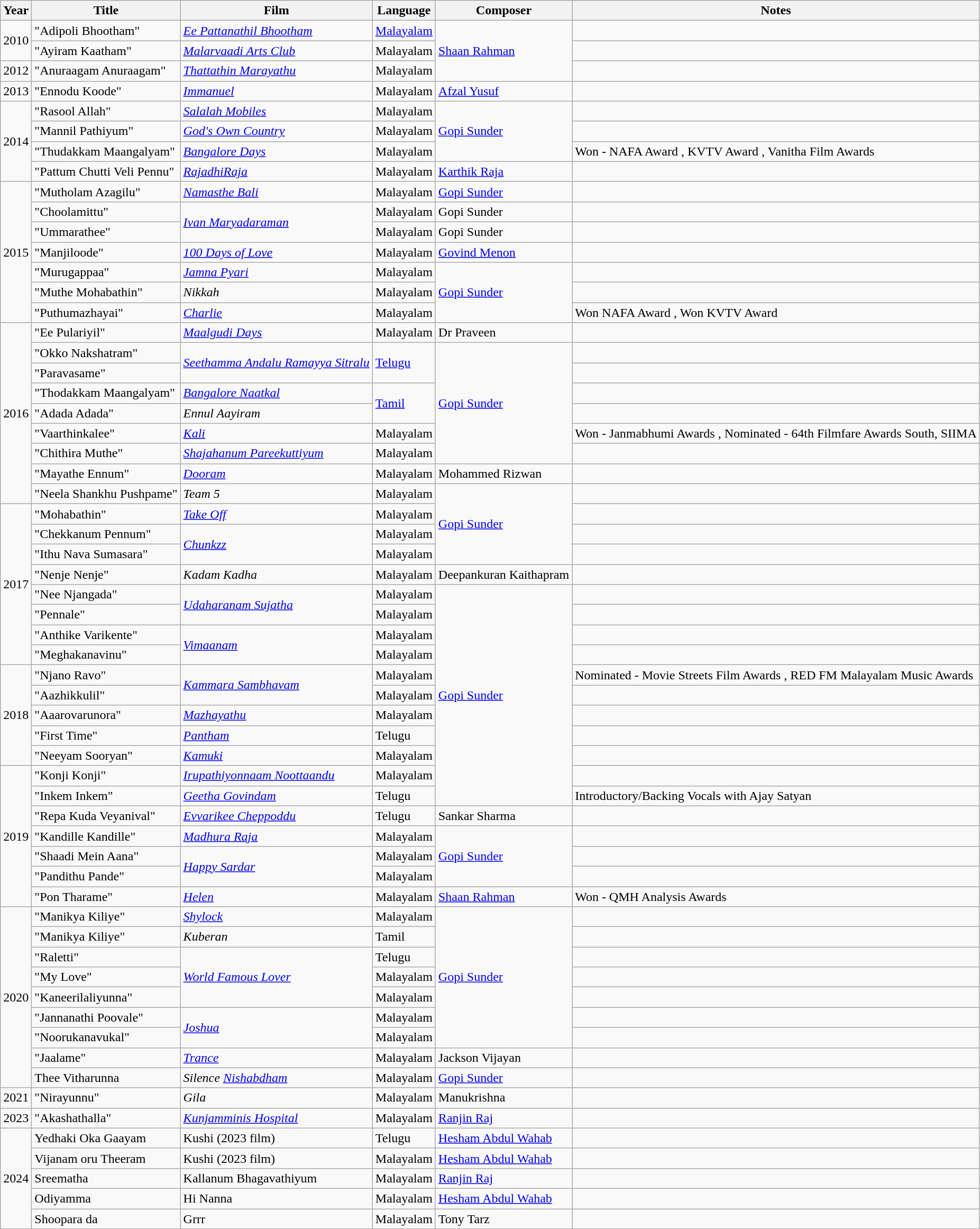<table class = "sortable wikitable">
<tr>
<th>Year</th>
<th>Title</th>
<th>Film</th>
<th>Language</th>
<th>Composer</th>
<th>Notes</th>
</tr>
<tr>
<td rowspan="2">2010</td>
<td>"Adipoli Bhootham"</td>
<td><em><a href='#'>Ee Pattanathil Bhootham</a></em></td>
<td><a href='#'>Malayalam</a></td>
<td rowspan="3"><a href='#'>Shaan Rahman</a></td>
<td></td>
</tr>
<tr>
<td>"Ayiram Kaatham"</td>
<td><em><a href='#'>Malarvaadi Arts Club</a></em></td>
<td>Malayalam</td>
<td></td>
</tr>
<tr>
<td>2012</td>
<td>"Anuraagam Anuraagam"</td>
<td><em><a href='#'>Thattathin Marayathu</a></em></td>
<td>Malayalam</td>
<td></td>
</tr>
<tr>
<td>2013</td>
<td>"Ennodu Koode"</td>
<td><em><a href='#'>Immanuel</a></em></td>
<td>Malayalam</td>
<td><a href='#'>Afzal Yusuf</a></td>
<td></td>
</tr>
<tr>
<td rowspan="4">2014</td>
<td>"Rasool Allah"</td>
<td><em><a href='#'>Salalah Mobiles</a></em></td>
<td>Malayalam</td>
<td rowspan="3"><a href='#'>Gopi Sunder</a></td>
<td></td>
</tr>
<tr>
<td>"Mannil Pathiyum"</td>
<td><em><a href='#'>God's Own Country</a></em></td>
<td>Malayalam</td>
<td></td>
</tr>
<tr>
<td>"Thudakkam Maangalyam"</td>
<td><em><a href='#'>Bangalore Days</a></em></td>
<td>Malayalam</td>
<td>Won - NAFA Award , KVTV Award , Vanitha Film Awards</td>
</tr>
<tr>
<td>"Pattum Chutti Veli Pennu"</td>
<td><em><a href='#'>RajadhiRaja</a></em></td>
<td>Malayalam</td>
<td><a href='#'>Karthik Raja</a></td>
<td></td>
</tr>
<tr>
<td rowspan="7">2015</td>
<td>"Mutholam Azagilu"</td>
<td><em><a href='#'>Namasthe Bali</a></em></td>
<td>Malayalam</td>
<td><a href='#'>Gopi Sunder</a></td>
<td></td>
</tr>
<tr>
<td>"Choolamittu"</td>
<td rowspan="2"><em><a href='#'>Ivan Maryadaraman</a></em></td>
<td>Malayalam</td>
<td>Gopi Sunder</td>
<td></td>
</tr>
<tr>
<td>"Ummarathee"</td>
<td>Malayalam</td>
<td>Gopi Sunder</td>
<td></td>
</tr>
<tr>
<td>"Manjiloode"</td>
<td><em><a href='#'>100 Days of Love</a></em></td>
<td>Malayalam</td>
<td><a href='#'>Govind Menon</a></td>
<td></td>
</tr>
<tr>
<td>"Murugappaa"</td>
<td><em><a href='#'>Jamna Pyari</a></em></td>
<td>Malayalam</td>
<td rowspan="3"><a href='#'>Gopi Sunder</a></td>
<td></td>
</tr>
<tr>
<td>"Muthe Mohabathin"</td>
<td><em>Nikkah</em></td>
<td>Malayalam</td>
<td></td>
</tr>
<tr>
<td>"Puthumazhayai"</td>
<td><em><a href='#'>Charlie</a></em></td>
<td>Malayalam</td>
<td>Won NAFA Award , Won KVTV Award</td>
</tr>
<tr>
<td rowspan="9">2016</td>
<td>"Ee Pulariyil"</td>
<td><em><a href='#'>Maalgudi Days</a></em></td>
<td>Malayalam</td>
<td>Dr Praveen</td>
<td></td>
</tr>
<tr>
<td>"Okko Nakshatram"</td>
<td rowspan="2"><em><a href='#'>Seethamma Andalu Ramayya Sitralu</a></em></td>
<td rowspan="2"><a href='#'>Telugu</a></td>
<td rowspan="6"><a href='#'>Gopi Sunder</a></td>
<td></td>
</tr>
<tr>
<td>"Paravasame"</td>
<td></td>
</tr>
<tr>
<td>"Thodakkam Maangalyam"</td>
<td><em><a href='#'>Bangalore Naatkal</a></em></td>
<td rowspan="2"><a href='#'>Tamil</a></td>
<td></td>
</tr>
<tr>
<td>"Adada Adada"</td>
<td><em>Ennul Aayiram</em></td>
<td></td>
</tr>
<tr>
<td>"Vaarthinkalee"</td>
<td><em><a href='#'>Kali</a></em></td>
<td>Malayalam</td>
<td>Won - Janmabhumi Awards , Nominated -  64th Filmfare Awards South, SIIMA</td>
</tr>
<tr>
<td>"Chithira Muthe"</td>
<td><em><a href='#'>Shajahanum Pareekuttiyum</a></em></td>
<td>Malayalam</td>
<td></td>
</tr>
<tr>
<td>"Mayathe Ennum"</td>
<td><em><a href='#'>Dooram</a></em></td>
<td>Malayalam</td>
<td>Mohammed Rizwan</td>
<td></td>
</tr>
<tr>
<td>"Neela Shankhu Pushpame"</td>
<td><em>Team 5</em></td>
<td>Malayalam</td>
<td rowspan="4"><a href='#'>Gopi Sunder</a></td>
<td></td>
</tr>
<tr>
<td rowspan="8">2017</td>
<td>"Mohabathin"</td>
<td><em> <a href='#'>Take Off</a></em></td>
<td>Malayalam</td>
<td></td>
</tr>
<tr>
<td>"Chekkanum Pennum"</td>
<td rowspan="2"><em><a href='#'>Chunkzz</a></em></td>
<td>Malayalam</td>
<td></td>
</tr>
<tr>
<td>"Ithu Nava Sumasara"</td>
<td>Malayalam</td>
<td></td>
</tr>
<tr>
<td>"Nenje Nenje"</td>
<td><em>Kadam Kadha</em></td>
<td>Malayalam</td>
<td>Deepankuran Kaithapram</td>
<td></td>
</tr>
<tr>
<td>"Nee Njangada"</td>
<td rowspan="2"><em><a href='#'>Udaharanam Sujatha</a></em></td>
<td>Malayalam</td>
<td rowspan="11"><a href='#'>Gopi Sunder</a></td>
<td></td>
</tr>
<tr>
<td>"Pennale"</td>
<td>Malayalam</td>
<td></td>
</tr>
<tr>
<td>"Anthike Varikente"</td>
<td rowspan="2"><em><a href='#'>Vimaanam</a></em></td>
<td>Malayalam</td>
<td></td>
</tr>
<tr>
<td>"Meghakanavinu"</td>
<td>Malayalam</td>
<td></td>
</tr>
<tr>
<td rowspan="5">2018</td>
<td>"Njano Ravo"</td>
<td rowspan="2"><em><a href='#'>Kammara Sambhavam</a></em></td>
<td>Malayalam</td>
<td>Nominated - Movie Streets Film Awards , RED FM Malayalam Music Awards</td>
</tr>
<tr>
<td>"Aazhikkulil"</td>
<td>Malayalam</td>
<td></td>
</tr>
<tr>
<td>"Aaarovarunora"</td>
<td><em><a href='#'>Mazhayathu</a></em></td>
<td>Malayalam</td>
<td></td>
</tr>
<tr>
<td>"First Time"</td>
<td><em><a href='#'>Pantham</a></em></td>
<td>Telugu</td>
<td></td>
</tr>
<tr>
<td>"Neeyam Sooryan"</td>
<td><em><a href='#'>Kamuki</a></em></td>
<td>Malayalam</td>
<td></td>
</tr>
<tr>
<td rowspan="7">2019</td>
<td>"Konji Konji"</td>
<td><em><a href='#'>Irupathiyonnaam Noottaandu</a></em></td>
<td>Malayalam</td>
<td></td>
</tr>
<tr>
<td>"Inkem Inkem"</td>
<td><em><a href='#'>Geetha Govindam</a></em></td>
<td>Telugu</td>
<td>Introductory/Backing Vocals with Ajay Satyan</td>
</tr>
<tr>
<td>"Repa Kuda Veyanival"</td>
<td><em><a href='#'>Evvarikee Cheppoddu</a></em></td>
<td>Telugu</td>
<td>Sankar Sharma</td>
<td></td>
</tr>
<tr>
<td>"Kandille Kandille"</td>
<td><em><a href='#'>Madhura Raja</a></em></td>
<td>Malayalam</td>
<td rowspan="3"><a href='#'>Gopi Sunder</a></td>
<td></td>
</tr>
<tr>
<td>"Shaadi Mein Aana"</td>
<td rowspan="2"><em><a href='#'>Happy Sardar</a></em></td>
<td>Malayalam</td>
<td></td>
</tr>
<tr>
<td>"Pandithu Pande"</td>
<td>Malayalam</td>
<td></td>
</tr>
<tr>
<td>"Pon Tharame"</td>
<td><em><a href='#'>Helen</a></em></td>
<td>Malayalam</td>
<td><a href='#'>Shaan Rahman</a></td>
<td>Won - QMH Analysis Awards</td>
</tr>
<tr>
<td rowspan="9">2020</td>
<td>"Manikya Kiliye"</td>
<td><a href='#'><em>Shylock</em></a></td>
<td>Malayalam</td>
<td rowspan="7"><a href='#'>Gopi Sunder</a></td>
<td></td>
</tr>
<tr>
<td>"Manikya Kiliye"</td>
<td><em>Kuberan</em></td>
<td>Tamil</td>
<td></td>
</tr>
<tr>
<td>"Raletti"</td>
<td rowspan="3"><em><a href='#'>World Famous Lover</a></em></td>
<td>Telugu</td>
<td></td>
</tr>
<tr>
<td>"My Love"</td>
<td>Malayalam</td>
<td></td>
</tr>
<tr>
<td>"Kaneerilaliyunna"</td>
<td>Malayalam</td>
<td></td>
</tr>
<tr>
<td>"Jannanathi Poovale"</td>
<td rowspan="2"><em><a href='#'>Joshua</a></em></td>
<td>Malayalam</td>
<td></td>
</tr>
<tr>
<td>"Noorukanavukal"</td>
<td>Malayalam</td>
<td></td>
</tr>
<tr>
<td>"Jaalame"</td>
<td><a href='#'><em>Trance</em></a></td>
<td>Malayalam</td>
<td>Jackson Vijayan</td>
<td></td>
</tr>
<tr>
<td>Thee Vitharunna</td>
<td><em>Silence <a href='#'>Nishabdham</a></em></td>
<td>Malayalam</td>
<td><a href='#'>Gopi Sunder</a></td>
<td></td>
</tr>
<tr>
<td>2021</td>
<td>"Nirayunnu"</td>
<td><em>Gila</em></td>
<td>Malayalam</td>
<td>Manukrishna</td>
<td></td>
</tr>
<tr>
<td>2023</td>
<td>"Akashathalla"</td>
<td><em><a href='#'>Kunjamminis Hospital</a></em></td>
<td>Malayalam</td>
<td><a href='#'>Ranjin Raj</a></td>
<td></td>
</tr>
<tr>
<td rowspan="5">2024</td>
<td>Yedhaki Oka Gaayam</td>
<td>Kushi (2023 film)</td>
<td>Telugu</td>
<td><a href='#'>Hesham Abdul Wahab</a></td>
<td></td>
</tr>
<tr>
<td>Vijanam oru Theeram</td>
<td>Kushi (2023 film)</td>
<td>Malayalam</td>
<td><a href='#'>Hesham Abdul Wahab</a></td>
<td></td>
</tr>
<tr>
<td>Sreematha</td>
<td>Kallanum Bhagavathiyum</td>
<td>Malayalam</td>
<td><a href='#'>Ranjin Raj</a></td>
<td></td>
</tr>
<tr>
<td>Odiyamma</td>
<td>Hi Nanna</td>
<td>Malayalam</td>
<td><a href='#'>Hesham Abdul Wahab</a></td>
<td></td>
</tr>
<tr>
<td>Shoopara da</td>
<td>Grrr</td>
<td>Malayalam</td>
<td>Tony Tarz</td>
<td></td>
</tr>
</table>
